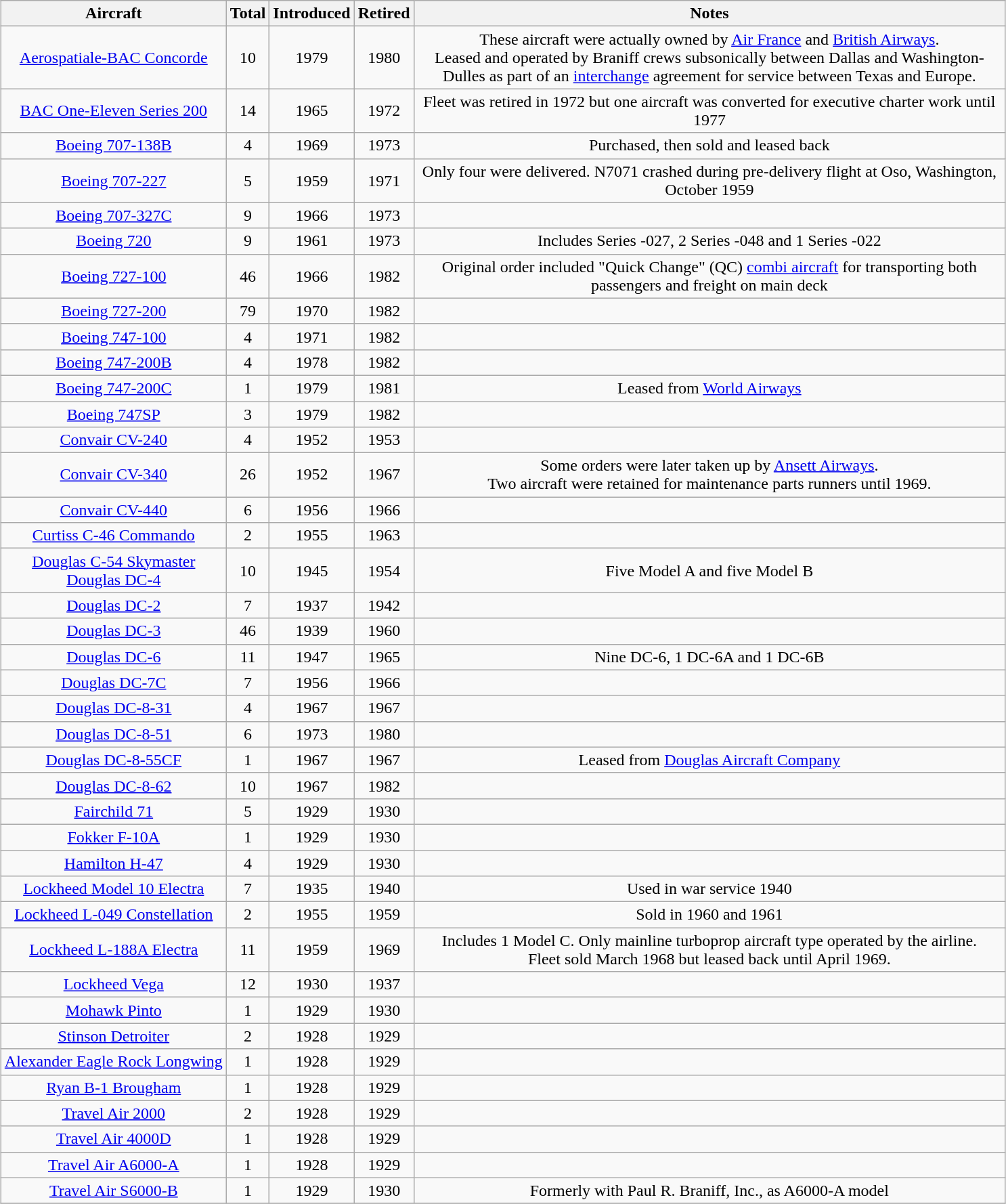<table class="wikitable" style="margin:0.5em auto; text-align:center">
<tr>
<th>Aircraft</th>
<th>Total</th>
<th>Introduced</th>
<th>Retired</th>
<th style="width:575px;">Notes</th>
</tr>
<tr>
<td><a href='#'>Aerospatiale-BAC Concorde</a></td>
<td>10</td>
<td>1979</td>
<td>1980</td>
<td>These aircraft were actually owned by <a href='#'>Air France</a> and <a href='#'>British Airways</a>. <br> Leased and operated by Braniff crews subsonically between Dallas and Washington-Dulles as part of an <a href='#'>interchange</a> agreement for service between Texas and Europe.</td>
</tr>
<tr>
<td><a href='#'>BAC One-Eleven Series 200</a></td>
<td>14</td>
<td>1965</td>
<td>1972</td>
<td>Fleet was retired in 1972 but one aircraft was converted for executive charter work until 1977</td>
</tr>
<tr>
<td><a href='#'>Boeing 707-138B</a></td>
<td>4</td>
<td>1969</td>
<td>1973</td>
<td>Purchased, then sold and leased back</td>
</tr>
<tr>
<td><a href='#'>Boeing 707-227</a></td>
<td>5</td>
<td>1959</td>
<td>1971</td>
<td>Only four were delivered. N7071 crashed during pre-delivery flight at Oso, Washington, October 1959</td>
</tr>
<tr>
<td><a href='#'>Boeing 707-327C</a></td>
<td>9</td>
<td>1966</td>
<td>1973</td>
<td></td>
</tr>
<tr>
<td><a href='#'>Boeing 720</a></td>
<td>9</td>
<td>1961</td>
<td>1973</td>
<td>Includes Series -027, 2 Series -048 and 1 Series -022</td>
</tr>
<tr>
<td><a href='#'>Boeing 727-100</a></td>
<td>46</td>
<td>1966</td>
<td>1982</td>
<td>Original order included "Quick Change" (QC) <a href='#'>combi aircraft</a> for transporting both passengers and freight on main deck</td>
</tr>
<tr>
<td><a href='#'>Boeing 727-200</a></td>
<td>79</td>
<td>1970</td>
<td>1982</td>
<td></td>
</tr>
<tr>
<td><a href='#'>Boeing 747-100</a></td>
<td>4</td>
<td>1971</td>
<td>1982</td>
<td></td>
</tr>
<tr>
<td><a href='#'>Boeing 747-200B</a></td>
<td>4</td>
<td>1978</td>
<td>1982</td>
<td></td>
</tr>
<tr>
<td><a href='#'>Boeing 747-200C</a></td>
<td>1</td>
<td>1979</td>
<td>1981</td>
<td>Leased from <a href='#'>World Airways</a></td>
</tr>
<tr>
<td><a href='#'>Boeing 747SP</a></td>
<td>3</td>
<td>1979</td>
<td>1982</td>
<td></td>
</tr>
<tr>
<td><a href='#'>Convair CV-240</a></td>
<td>4</td>
<td>1952</td>
<td>1953</td>
<td></td>
</tr>
<tr>
<td><a href='#'>Convair CV-340</a></td>
<td>26</td>
<td>1952</td>
<td>1967</td>
<td>Some orders were later taken up by <a href='#'>Ansett Airways</a>. <br> Two aircraft were retained for maintenance parts runners until 1969.</td>
</tr>
<tr>
<td><a href='#'>Convair CV-440</a></td>
<td>6</td>
<td>1956</td>
<td>1966</td>
<td></td>
</tr>
<tr>
<td><a href='#'>Curtiss C-46 Commando</a></td>
<td>2</td>
<td>1955</td>
<td>1963</td>
<td></td>
</tr>
<tr>
<td><a href='#'>Douglas C-54 Skymaster</a> <br> <a href='#'>Douglas DC-4</a></td>
<td>10</td>
<td>1945</td>
<td>1954</td>
<td>Five Model A and five Model B</td>
</tr>
<tr>
<td><a href='#'>Douglas DC-2</a></td>
<td>7</td>
<td>1937</td>
<td>1942</td>
<td></td>
</tr>
<tr>
<td><a href='#'>Douglas DC-3</a></td>
<td>46</td>
<td>1939</td>
<td>1960</td>
<td></td>
</tr>
<tr>
<td><a href='#'>Douglas DC-6</a></td>
<td>11</td>
<td>1947</td>
<td>1965</td>
<td>Nine DC-6, 1 DC-6A and 1 DC-6B</td>
</tr>
<tr>
<td><a href='#'>Douglas DC-7C</a></td>
<td>7</td>
<td>1956</td>
<td>1966</td>
<td></td>
</tr>
<tr>
<td><a href='#'>Douglas DC-8-31</a></td>
<td>4</td>
<td>1967</td>
<td>1967</td>
<td></td>
</tr>
<tr>
<td><a href='#'>Douglas DC-8-51</a></td>
<td>6</td>
<td>1973</td>
<td>1980</td>
<td></td>
</tr>
<tr>
<td><a href='#'>Douglas DC-8-55CF</a></td>
<td>1</td>
<td>1967</td>
<td>1967</td>
<td>Leased from <a href='#'>Douglas Aircraft Company</a></td>
</tr>
<tr>
<td><a href='#'>Douglas DC-8-62</a></td>
<td>10</td>
<td>1967</td>
<td>1982</td>
<td></td>
</tr>
<tr>
<td><a href='#'>Fairchild 71</a></td>
<td>5</td>
<td>1929</td>
<td>1930</td>
<td></td>
</tr>
<tr>
<td><a href='#'>Fokker F-10A</a></td>
<td>1</td>
<td>1929</td>
<td>1930</td>
<td></td>
</tr>
<tr>
<td><a href='#'>Hamilton H-47</a></td>
<td>4</td>
<td>1929</td>
<td>1930</td>
<td></td>
</tr>
<tr>
<td><a href='#'>Lockheed Model 10 Electra</a></td>
<td>7</td>
<td>1935</td>
<td>1940</td>
<td>Used in war service 1940</td>
</tr>
<tr>
<td><a href='#'>Lockheed L-049 Constellation</a></td>
<td>2</td>
<td>1955</td>
<td>1959</td>
<td>Sold in 1960 and 1961</td>
</tr>
<tr>
<td><a href='#'>Lockheed L-188A Electra</a></td>
<td>11</td>
<td>1959</td>
<td>1969</td>
<td>Includes 1 Model C. Only mainline turboprop aircraft type operated by the airline. <br> Fleet sold March 1968 but leased back until April 1969.</td>
</tr>
<tr>
<td><a href='#'>Lockheed Vega</a></td>
<td>12</td>
<td>1930</td>
<td>1937</td>
<td></td>
</tr>
<tr>
<td><a href='#'>Mohawk Pinto</a></td>
<td>1</td>
<td>1929</td>
<td>1930</td>
<td></td>
</tr>
<tr>
<td><a href='#'>Stinson Detroiter</a></td>
<td>2</td>
<td>1928</td>
<td>1929</td>
</tr>
<tr>
<td><a href='#'>Alexander Eagle Rock Longwing</a></td>
<td>1</td>
<td>1928</td>
<td>1929</td>
<td></td>
</tr>
<tr>
<td><a href='#'>Ryan B-1 Brougham</a></td>
<td>1</td>
<td>1928</td>
<td>1929</td>
<td></td>
</tr>
<tr>
<td><a href='#'>Travel Air 2000</a></td>
<td>2</td>
<td>1928</td>
<td>1929</td>
<td></td>
</tr>
<tr>
<td><a href='#'>Travel Air 4000D</a></td>
<td>1</td>
<td>1928</td>
<td>1929</td>
<td></td>
</tr>
<tr>
<td><a href='#'>Travel Air A6000-A</a></td>
<td>1</td>
<td>1928</td>
<td>1929</td>
<td></td>
</tr>
<tr>
<td><a href='#'>Travel Air S6000-B</a></td>
<td>1</td>
<td>1929</td>
<td>1930</td>
<td>Formerly with Paul R. Braniff, Inc., as A6000-A model</td>
</tr>
<tr>
</tr>
</table>
